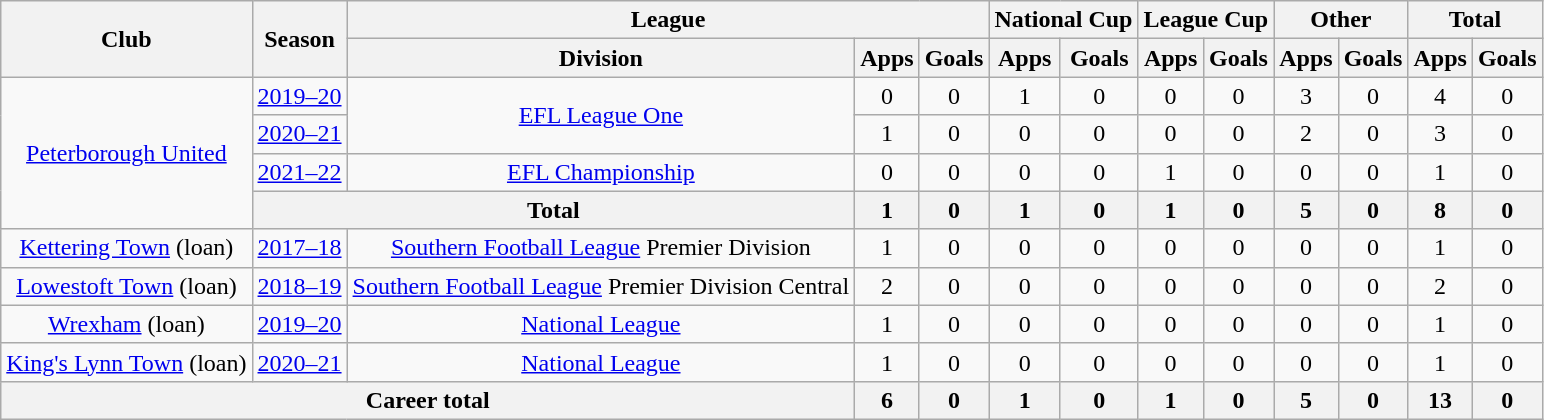<table class="wikitable" style="text-align: center">
<tr>
<th rowspan="2">Club</th>
<th rowspan="2">Season</th>
<th colspan="3">League</th>
<th colspan="2">National Cup</th>
<th colspan="2">League Cup</th>
<th colspan="2">Other</th>
<th colspan="2">Total</th>
</tr>
<tr>
<th>Division</th>
<th>Apps</th>
<th>Goals</th>
<th>Apps</th>
<th>Goals</th>
<th>Apps</th>
<th>Goals</th>
<th>Apps</th>
<th>Goals</th>
<th>Apps</th>
<th>Goals</th>
</tr>
<tr>
<td rowspan="4"><a href='#'>Peterborough United</a></td>
<td><a href='#'>2019–20</a></td>
<td rowspan="2"><a href='#'>EFL League One</a></td>
<td>0</td>
<td>0</td>
<td>1</td>
<td>0</td>
<td>0</td>
<td>0</td>
<td>3</td>
<td>0</td>
<td>4</td>
<td>0</td>
</tr>
<tr>
<td><a href='#'>2020–21</a></td>
<td>1</td>
<td>0</td>
<td>0</td>
<td>0</td>
<td>0</td>
<td>0</td>
<td>2</td>
<td>0</td>
<td>3</td>
<td>0</td>
</tr>
<tr>
<td><a href='#'>2021–22</a></td>
<td><a href='#'>EFL Championship</a></td>
<td>0</td>
<td>0</td>
<td>0</td>
<td>0</td>
<td>1</td>
<td>0</td>
<td>0</td>
<td>0</td>
<td>1</td>
<td>0</td>
</tr>
<tr>
<th colspan="2">Total</th>
<th>1</th>
<th>0</th>
<th>1</th>
<th>0</th>
<th>1</th>
<th>0</th>
<th>5</th>
<th>0</th>
<th>8</th>
<th>0</th>
</tr>
<tr>
<td><a href='#'>Kettering Town</a> (loan)</td>
<td><a href='#'>2017–18</a></td>
<td><a href='#'>Southern Football League</a> Premier Division</td>
<td>1</td>
<td>0</td>
<td>0</td>
<td>0</td>
<td>0</td>
<td>0</td>
<td>0</td>
<td>0</td>
<td>1</td>
<td>0</td>
</tr>
<tr>
<td><a href='#'>Lowestoft Town</a> (loan)</td>
<td><a href='#'>2018–19</a></td>
<td><a href='#'>Southern Football League</a> Premier Division Central</td>
<td>2</td>
<td>0</td>
<td>0</td>
<td>0</td>
<td>0</td>
<td>0</td>
<td>0</td>
<td>0</td>
<td>2</td>
<td>0</td>
</tr>
<tr>
<td><a href='#'>Wrexham</a> (loan)</td>
<td><a href='#'>2019–20</a></td>
<td><a href='#'>National League</a></td>
<td>1</td>
<td>0</td>
<td>0</td>
<td>0</td>
<td>0</td>
<td>0</td>
<td>0</td>
<td>0</td>
<td>1</td>
<td>0</td>
</tr>
<tr>
<td><a href='#'>King's Lynn Town</a> (loan)</td>
<td><a href='#'>2020–21</a></td>
<td><a href='#'>National League</a></td>
<td>1</td>
<td>0</td>
<td>0</td>
<td>0</td>
<td>0</td>
<td>0</td>
<td>0</td>
<td>0</td>
<td>1</td>
<td>0</td>
</tr>
<tr>
<th colspan="3">Career total</th>
<th>6</th>
<th>0</th>
<th>1</th>
<th>0</th>
<th>1</th>
<th>0</th>
<th>5</th>
<th>0</th>
<th>13</th>
<th>0</th>
</tr>
</table>
